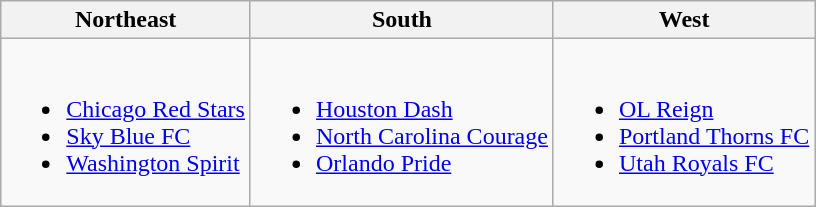<table class="wikitable">
<tr>
<th>Northeast</th>
<th>South</th>
<th>West</th>
</tr>
<tr>
<td><br><ul><li><a href='#'>Chicago Red Stars</a></li><li><a href='#'>Sky Blue FC</a></li><li><a href='#'>Washington Spirit</a></li></ul></td>
<td><br><ul><li><a href='#'>Houston Dash</a></li><li><a href='#'>North Carolina Courage</a></li><li><a href='#'>Orlando Pride</a></li></ul></td>
<td><br><ul><li><a href='#'>OL Reign</a></li><li><a href='#'>Portland Thorns FC</a></li><li><a href='#'>Utah Royals FC</a></li></ul></td>
</tr>
</table>
